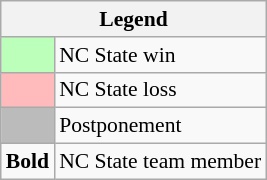<table class="wikitable" style="font-size:90%">
<tr>
<th colspan="2">Legend</th>
</tr>
<tr>
<td bgcolor="#bbffbb"> </td>
<td>NC State win</td>
</tr>
<tr>
<td bgcolor="#ffbbbb"> </td>
<td>NC State loss</td>
</tr>
<tr>
<td bgcolor="#bbbbbb"> </td>
<td>Postponement</td>
</tr>
<tr>
<td><strong>Bold</strong></td>
<td>NC State team member</td>
</tr>
</table>
